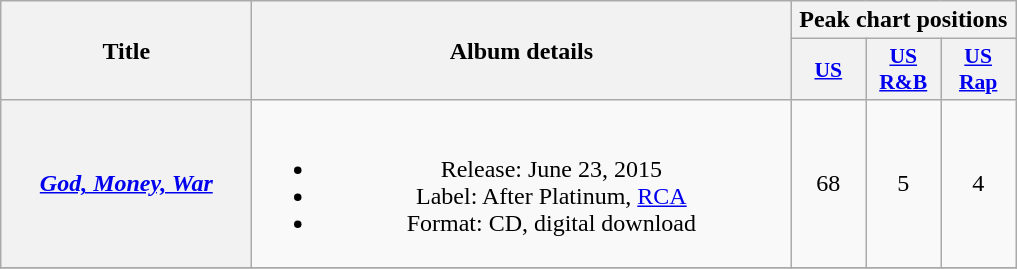<table class="wikitable plainrowheaders" style="text-align:center;">
<tr>
<th scope="col" rowspan="2" style="width:10em;">Title</th>
<th scope="col" rowspan="2" style="width:22em;">Album details</th>
<th scope="col" colspan="4">Peak chart positions</th>
</tr>
<tr>
<th scope="col" style="width:3em;font-size:90%;"><a href='#'>US</a></th>
<th scope="col" style="width:3em;font-size:90%;"><a href='#'>US R&B</a></th>
<th scope="col" style="width:3em;font-size:90%;"><a href='#'>US<br>Rap</a></th>
</tr>
<tr>
<th scope="row"><em><a href='#'>God, Money, War</a></em></th>
<td><br><ul><li>Release: June 23, 2015</li><li>Label: After Platinum, <a href='#'>RCA</a></li><li>Format: CD, digital download</li></ul></td>
<td>68</td>
<td>5</td>
<td>4</td>
</tr>
<tr>
</tr>
</table>
